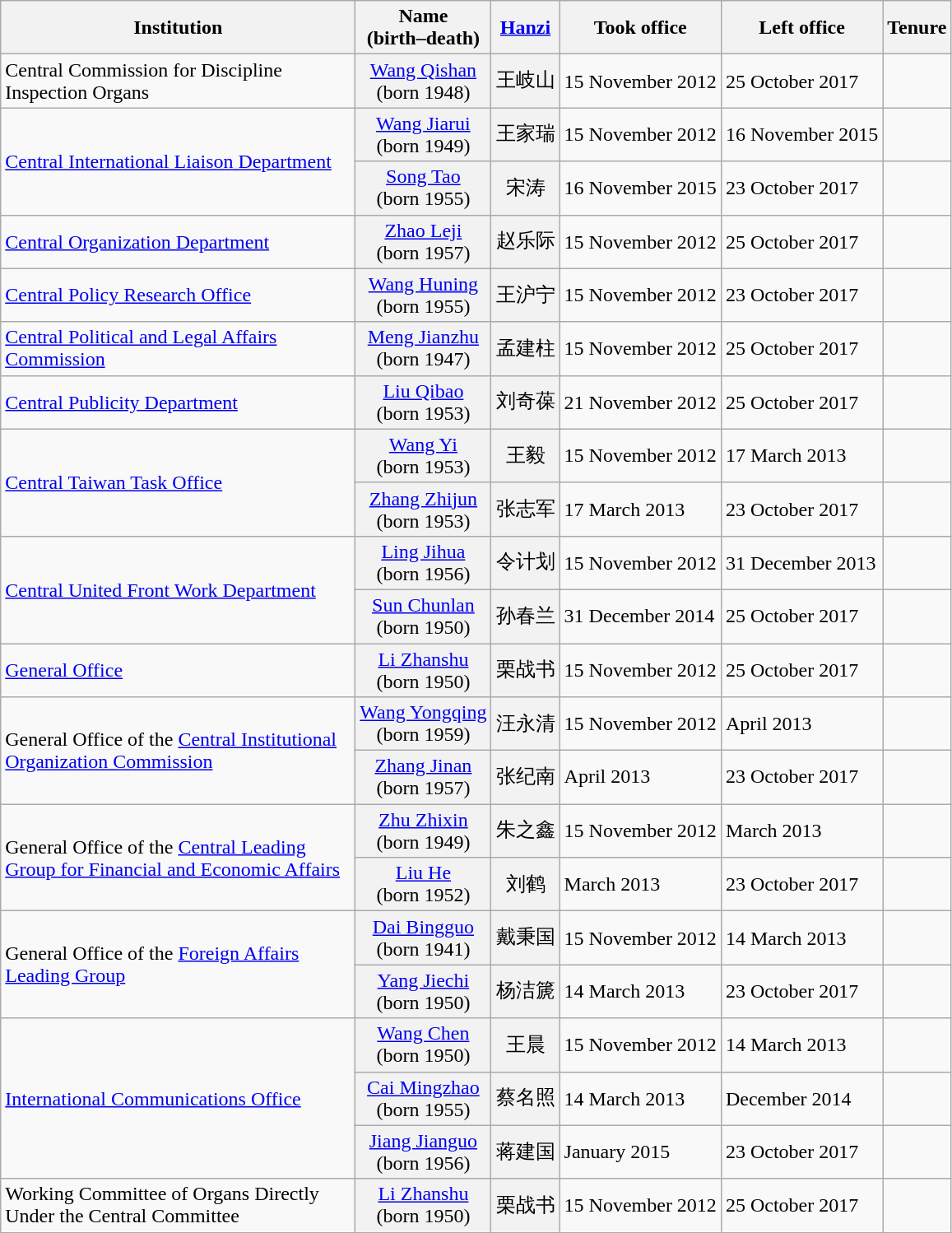<table class="wikitable sortable">
<tr>
<th scope="col" style="width:17.5em;">Institution</th>
<th scope="col">Name<br>(birth–death)</th>
<th scope="col"><a href='#'>Hanzi</a></th>
<th scope="col">Took office</th>
<th scope="col">Left office</th>
<th scope="col">Tenure</th>
</tr>
<tr>
<td>Central Commission for Discipline Inspection Organs</td>
<th align="center" scope="row" style="font-weight:normal;"><a href='#'>Wang Qishan</a><br>(born 1948)</th>
<th data-sort-value="1" align="center" scope="row" style="font-weight:normal;">王岐山</th>
<td>15 November 2012</td>
<td>25 October 2017</td>
<td></td>
</tr>
<tr>
<td rowspan="2"><a href='#'>Central International Liaison Department</a></td>
<th align="center" scope="row" style="font-weight:normal;"><a href='#'>Wang Jiarui</a><br>(born 1949)</th>
<th data-sort-value="1" align="center" scope="row" style="font-weight:normal;">王家瑞</th>
<td>15 November 2012</td>
<td>16 November 2015</td>
<td></td>
</tr>
<tr>
<th align="center" scope="row" style="font-weight:normal;"><a href='#'>Song Tao</a><br>(born 1955)</th>
<th data-sort-value="1" align="center" scope="row" style="font-weight:normal;">宋涛</th>
<td>16 November 2015</td>
<td>23 October 2017</td>
<td></td>
</tr>
<tr>
<td><a href='#'>Central Organization Department</a></td>
<th align="center" scope="row" style="font-weight:normal;"><a href='#'>Zhao Leji</a><br>(born 1957)</th>
<th data-sort-value="1" align="center" scope="row" style="font-weight:normal;">赵乐际</th>
<td>15 November 2012</td>
<td>25 October 2017</td>
<td></td>
</tr>
<tr>
<td><a href='#'>Central Policy Research Office</a></td>
<th align="center" scope="row" style="font-weight:normal;"><a href='#'>Wang Huning</a><br>(born 1955)</th>
<th data-sort-value="1" align="center" scope="row" style="font-weight:normal;">王沪宁</th>
<td>15 November 2012</td>
<td>23 October 2017</td>
<td></td>
</tr>
<tr>
<td><a href='#'>Central Political and Legal Affairs Commission</a></td>
<th align="center" scope="row" style="font-weight:normal;"><a href='#'>Meng Jianzhu</a><br>(born 1947)</th>
<th data-sort-value="1" align="center" scope="row" style="font-weight:normal;">孟建柱</th>
<td>15 November 2012</td>
<td>25 October 2017</td>
<td></td>
</tr>
<tr>
<td><a href='#'>Central Publicity Department</a></td>
<th align="center" scope="row" style="font-weight:normal;"><a href='#'>Liu Qibao</a><br>(born 1953)</th>
<th data-sort-value="1" align="center" scope="row" style="font-weight:normal;">刘奇葆</th>
<td>21 November 2012</td>
<td>25 October 2017</td>
<td></td>
</tr>
<tr>
<td rowspan="2"><a href='#'>Central Taiwan Task Office</a></td>
<th align="center" scope="row" style="font-weight:normal;"><a href='#'>Wang Yi</a><br>(born 1953)</th>
<th data-sort-value="1" align="center" scope="row" style="font-weight:normal;">王毅</th>
<td>15 November 2012</td>
<td>17 March 2013</td>
<td></td>
</tr>
<tr>
<th align="center" scope="row" style="font-weight:normal;"><a href='#'>Zhang Zhijun</a><br>(born 1953)</th>
<th data-sort-value="1" align="center" scope="row" style="font-weight:normal;">张志军</th>
<td>17 March 2013</td>
<td>23 October 2017</td>
<td></td>
</tr>
<tr>
<td rowspan="2"><a href='#'>Central United Front Work Department</a></td>
<th align="center" scope="row" style="font-weight:normal;"><a href='#'>Ling Jihua</a><br>(born 1956)</th>
<th data-sort-value="1" align="center" scope="row" style="font-weight:normal;">令计划</th>
<td>15 November 2012</td>
<td>31 December 2013</td>
<td></td>
</tr>
<tr>
<th align="center" scope="row" style="font-weight:normal;"><a href='#'>Sun Chunlan</a><br>(born 1950)</th>
<th data-sort-value="1" align="center" scope="row" style="font-weight:normal;">孙春兰</th>
<td>31 December 2014</td>
<td>25 October 2017</td>
<td></td>
</tr>
<tr>
<td><a href='#'>General Office</a></td>
<th align="center" scope="row" style="font-weight:normal;"><a href='#'>Li Zhanshu</a><br>(born 1950)</th>
<th data-sort-value="1" align="center" scope="row" style="font-weight:normal;">栗战书</th>
<td>15 November 2012</td>
<td>25 October 2017</td>
<td></td>
</tr>
<tr>
<td rowspan="2">General Office of the <a href='#'>Central Institutional Organization Commission</a></td>
<th align="center" scope="row" style="font-weight:normal;"><a href='#'>Wang Yongqing</a><br>(born 1959)</th>
<th data-sort-value="1" align="center" scope="row" style="font-weight:normal;">汪永清</th>
<td>15 November 2012</td>
<td>April 2013</td>
<td></td>
</tr>
<tr>
<th align="center" scope="row" style="font-weight:normal;"><a href='#'>Zhang Jinan</a><br>(born 1957)</th>
<th data-sort-value="1" align="center" scope="row" style="font-weight:normal;">张纪南</th>
<td>April 2013</td>
<td>23 October 2017</td>
<td></td>
</tr>
<tr>
<td rowspan="2">General Office of the <a href='#'>Central Leading Group for Financial and Economic Affairs</a></td>
<th align="center" scope="row" style="font-weight:normal;"><a href='#'>Zhu Zhixin</a><br>(born 1949)</th>
<th data-sort-value="1" align="center" scope="row" style="font-weight:normal;">朱之鑫</th>
<td>15 November 2012</td>
<td>March 2013</td>
<td></td>
</tr>
<tr>
<th align="center" scope="row" style="font-weight:normal;"><a href='#'>Liu He</a><br>(born 1952)</th>
<th data-sort-value="1" align="center" scope="row" style="font-weight:normal;">刘鹤</th>
<td>March 2013</td>
<td>23 October 2017</td>
<td></td>
</tr>
<tr>
<td rowspan="2">General Office of the <a href='#'>Foreign Affairs Leading Group</a></td>
<th align="center" scope="row" style="font-weight:normal;"><a href='#'>Dai Bingguo</a><br>(born 1941)</th>
<th data-sort-value="1" align="center" scope="row" style="font-weight:normal;">戴秉国</th>
<td>15 November 2012</td>
<td>14 March 2013</td>
<td></td>
</tr>
<tr>
<th align="center" scope="row" style="font-weight:normal;"><a href='#'>Yang Jiechi</a><br>(born 1950)</th>
<th data-sort-value="1" align="center" scope="row" style="font-weight:normal;">杨洁篪</th>
<td>14 March 2013</td>
<td>23 October 2017</td>
<td></td>
</tr>
<tr>
<td rowspan="3"><a href='#'>International Communications Office</a></td>
<th align="center" scope="row" style="font-weight:normal;"><a href='#'>Wang Chen</a><br>(born 1950)</th>
<th data-sort-value="1" align="center" scope="row" style="font-weight:normal;">王晨</th>
<td>15 November 2012</td>
<td>14 March 2013</td>
<td></td>
</tr>
<tr>
<th align="center" scope="row" style="font-weight:normal;"><a href='#'>Cai Mingzhao</a><br>(born 1955)</th>
<th data-sort-value="1" align="center" scope="row" style="font-weight:normal;">蔡名照</th>
<td>14 March 2013</td>
<td>December 2014</td>
<td></td>
</tr>
<tr>
<th align="center" scope="row" style="font-weight:normal;"><a href='#'>Jiang Jianguo</a><br>(born 1956)</th>
<th data-sort-value="1" align="center" scope="row" style="font-weight:normal;">蒋建国</th>
<td>January 2015</td>
<td>23 October 2017</td>
<td></td>
</tr>
<tr>
<td>Working Committee of Organs Directly Under the Central Committee</td>
<th align="center" scope="row" style="font-weight:normal;"><a href='#'>Li Zhanshu</a><br>(born 1950)</th>
<th data-sort-value="1" align="center" scope="row" style="font-weight:normal;">栗战书</th>
<td>15 November 2012</td>
<td>25 October 2017</td>
<td></td>
</tr>
</table>
